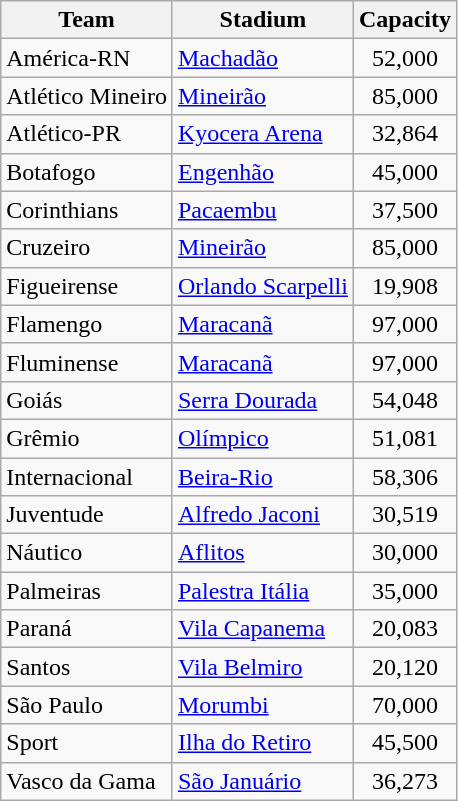<table class="wikitable sortable">
<tr>
<th>Team</th>
<th>Stadium</th>
<th>Capacity</th>
</tr>
<tr>
<td>América-RN</td>
<td><a href='#'>Machadão</a></td>
<td align="center">52,000</td>
</tr>
<tr>
<td>Atlético Mineiro</td>
<td><a href='#'>Mineirão</a></td>
<td align="center">85,000</td>
</tr>
<tr>
<td>Atlético-PR</td>
<td><a href='#'>Kyocera Arena</a></td>
<td align="center">32,864</td>
</tr>
<tr>
<td>Botafogo</td>
<td><a href='#'>Engenhão</a></td>
<td align="center">45,000</td>
</tr>
<tr>
<td>Corinthians</td>
<td><a href='#'>Pacaembu</a></td>
<td align="center">37,500</td>
</tr>
<tr>
<td>Cruzeiro</td>
<td><a href='#'>Mineirão</a></td>
<td align="center">85,000</td>
</tr>
<tr>
<td>Figueirense</td>
<td><a href='#'>Orlando Scarpelli</a></td>
<td align="center">19,908</td>
</tr>
<tr>
<td>Flamengo</td>
<td><a href='#'>Maracanã</a></td>
<td align="center">97,000</td>
</tr>
<tr>
<td>Fluminense</td>
<td><a href='#'>Maracanã</a></td>
<td align="center">97,000</td>
</tr>
<tr>
<td>Goiás</td>
<td><a href='#'>Serra Dourada</a></td>
<td align="center">54,048</td>
</tr>
<tr>
<td>Grêmio</td>
<td><a href='#'>Olímpico</a></td>
<td align="center">51,081</td>
</tr>
<tr>
<td>Internacional</td>
<td><a href='#'>Beira-Rio</a></td>
<td align="center">58,306</td>
</tr>
<tr>
<td>Juventude</td>
<td><a href='#'>Alfredo Jaconi</a></td>
<td align="center">30,519</td>
</tr>
<tr>
<td>Náutico</td>
<td><a href='#'>Aflitos</a></td>
<td align="center">30,000</td>
</tr>
<tr>
<td>Palmeiras</td>
<td><a href='#'>Palestra Itália</a></td>
<td align="center">35,000</td>
</tr>
<tr>
<td>Paraná</td>
<td><a href='#'>Vila Capanema</a></td>
<td align="center">20,083</td>
</tr>
<tr>
<td>Santos</td>
<td><a href='#'>Vila Belmiro</a></td>
<td align="center">20,120</td>
</tr>
<tr>
<td>São Paulo</td>
<td><a href='#'>Morumbi</a></td>
<td align="center">70,000</td>
</tr>
<tr>
<td>Sport</td>
<td><a href='#'>Ilha do Retiro</a></td>
<td align="center">45,500</td>
</tr>
<tr>
<td>Vasco da Gama</td>
<td><a href='#'>São Januário</a></td>
<td align="center">36,273</td>
</tr>
</table>
